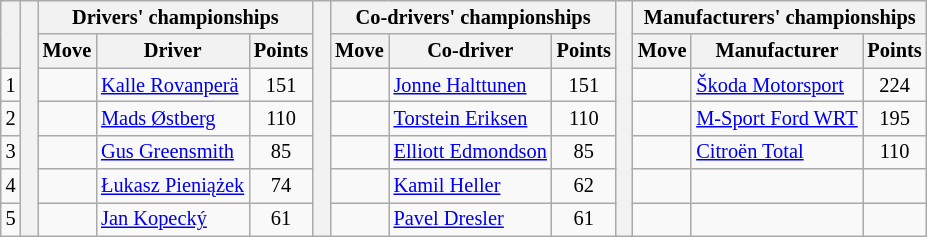<table class="wikitable" style="font-size:85%;">
<tr>
<th rowspan="2"></th>
<th rowspan="7" style="width:5px;"></th>
<th colspan="3">Drivers' championships</th>
<th rowspan="7" style="width:5px;"></th>
<th colspan="3">Co-drivers' championships</th>
<th rowspan="7" style="width:5px;"></th>
<th colspan="3">Manufacturers' championships</th>
</tr>
<tr>
<th>Move</th>
<th>Driver</th>
<th>Points</th>
<th>Move</th>
<th>Co-driver</th>
<th>Points</th>
<th>Move</th>
<th>Manufacturer</th>
<th>Points</th>
</tr>
<tr>
<td align="center">1</td>
<td></td>
<td><a href='#'>Kalle Rovanperä</a></td>
<td align="center">151</td>
<td></td>
<td><a href='#'>Jonne Halttunen</a></td>
<td align="center">151</td>
<td></td>
<td nowrap><a href='#'>Škoda Motorsport</a></td>
<td align="center">224</td>
</tr>
<tr>
<td align="center">2</td>
<td></td>
<td><a href='#'>Mads Østberg</a></td>
<td align="center">110</td>
<td></td>
<td><a href='#'>Torstein Eriksen</a></td>
<td align="center">110</td>
<td></td>
<td nowrap><a href='#'>M-Sport Ford WRT</a></td>
<td align="center">195</td>
</tr>
<tr>
<td align="center">3</td>
<td></td>
<td><a href='#'>Gus Greensmith</a></td>
<td align="center">85</td>
<td></td>
<td nowrap><a href='#'>Elliott Edmondson</a></td>
<td align="center">85</td>
<td></td>
<td><a href='#'>Citroën Total</a></td>
<td align="center">110</td>
</tr>
<tr>
<td align="center">4</td>
<td></td>
<td nowrap><a href='#'>Łukasz Pieniążek</a></td>
<td align="center">74</td>
<td></td>
<td><a href='#'>Kamil Heller</a></td>
<td align="center">62</td>
<td></td>
<td></td>
<td></td>
</tr>
<tr>
<td align="center">5</td>
<td></td>
<td><a href='#'>Jan Kopecký</a></td>
<td align="center">61</td>
<td></td>
<td><a href='#'>Pavel Dresler</a></td>
<td align="center">61</td>
<td></td>
<td></td>
<td></td>
</tr>
</table>
